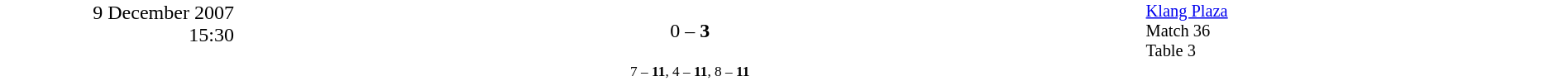<table style="width:100%; background:#ffffff;" cellspacing="0">
<tr>
<td rowspan="2" width="15%" style="text-align:right; vertical-align:top;">9 December 2007<br>15:30<br></td>
<td width="25%" style="text-align:right"></td>
<td width="8%" style="text-align:center">0 – <strong>3</strong></td>
<td width="25%"><strong></strong></td>
<td width="27%" style="font-size:85%; vertical-align:top;"><a href='#'>Klang Plaza</a><br>Match 36<br>Table 3</td>
</tr>
<tr width="58%" style="font-size:85%;vertical-align:top;"|>
<td colspan="3" style="font-size:85%; text-align:center; vertical-align:top;">7 – <strong>11</strong>, 4 – <strong>11</strong>, 8 – <strong>11</strong></td>
</tr>
</table>
